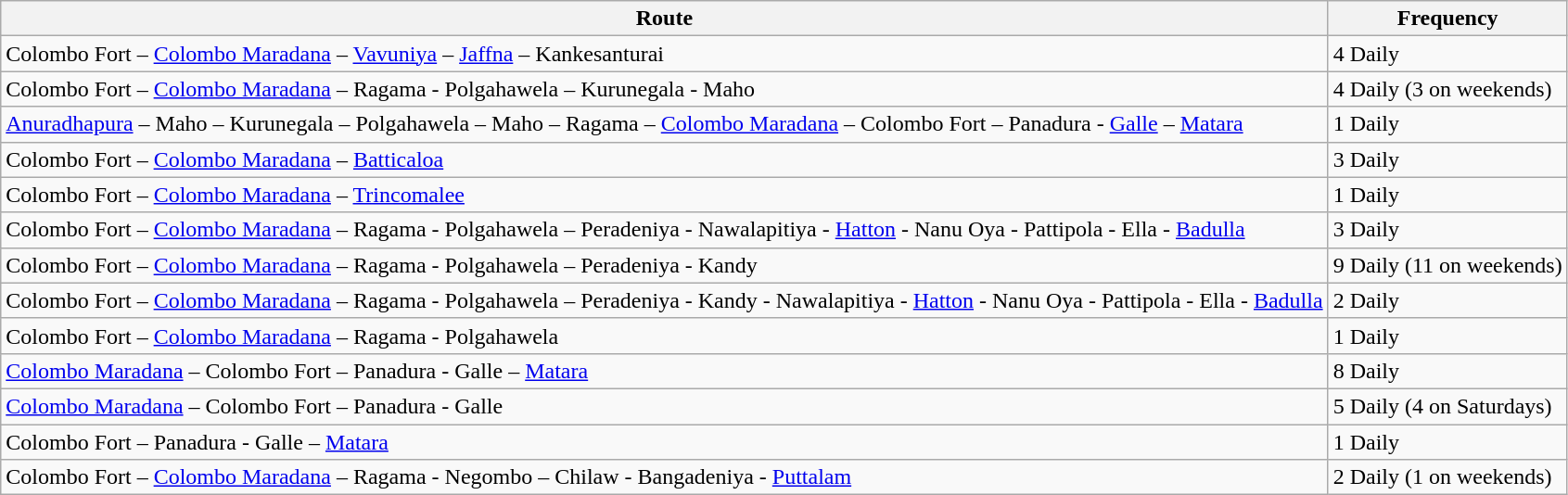<table class="wikitable">
<tr>
<th>Route</th>
<th>Frequency</th>
</tr>
<tr>
<td>Colombo Fort – <a href='#'>Colombo Maradana</a> – <a href='#'>Vavuniya</a> – <a href='#'>Jaffna</a> – Kankesanturai</td>
<td>4 Daily</td>
</tr>
<tr>
<td>Colombo Fort – <a href='#'>Colombo Maradana</a> – Ragama - Polgahawela – Kurunegala - Maho</td>
<td>4 Daily (3 on weekends)</td>
</tr>
<tr>
<td><a href='#'>Anuradhapura</a> – Maho – Kurunegala – Polgahawela – Maho – Ragama – <a href='#'>Colombo Maradana</a> – Colombo Fort – Panadura - <a href='#'>Galle</a> – <a href='#'>Matara</a></td>
<td>1 Daily</td>
</tr>
<tr>
<td>Colombo Fort – <a href='#'>Colombo Maradana</a> – <a href='#'>Batticaloa</a></td>
<td>3 Daily</td>
</tr>
<tr>
<td>Colombo Fort – <a href='#'>Colombo Maradana</a> – <a href='#'>Trincomalee</a></td>
<td>1 Daily</td>
</tr>
<tr>
<td>Colombo Fort – <a href='#'>Colombo Maradana</a> – Ragama - Polgahawela – Peradeniya - Nawalapitiya - <a href='#'>Hatton</a> - Nanu Oya - Pattipola - Ella - <a href='#'>Badulla</a></td>
<td>3 Daily</td>
</tr>
<tr>
<td>Colombo Fort – <a href='#'>Colombo Maradana</a> – Ragama - Polgahawela – Peradeniya - Kandy</td>
<td>9 Daily (11 on weekends)</td>
</tr>
<tr>
<td>Colombo Fort – <a href='#'>Colombo Maradana</a> – Ragama - Polgahawela – Peradeniya - Kandy - Nawalapitiya - <a href='#'>Hatton</a> - Nanu Oya - Pattipola - Ella - <a href='#'>Badulla</a></td>
<td>2 Daily</td>
</tr>
<tr>
<td>Colombo Fort – <a href='#'>Colombo Maradana</a> – Ragama - Polgahawela</td>
<td>1 Daily</td>
</tr>
<tr>
<td><a href='#'>Colombo Maradana</a> – Colombo Fort – Panadura - Galle – <a href='#'>Matara</a></td>
<td>8 Daily</td>
</tr>
<tr>
<td><a href='#'>Colombo Maradana</a> – Colombo Fort – Panadura - Galle</td>
<td>5 Daily (4 on Saturdays)</td>
</tr>
<tr>
<td>Colombo Fort – Panadura - Galle – <a href='#'>Matara</a></td>
<td>1 Daily</td>
</tr>
<tr>
<td>Colombo Fort – <a href='#'>Colombo Maradana</a> – Ragama - Negombo – Chilaw - Bangadeniya - <a href='#'>Puttalam</a></td>
<td>2 Daily (1 on weekends)</td>
</tr>
</table>
